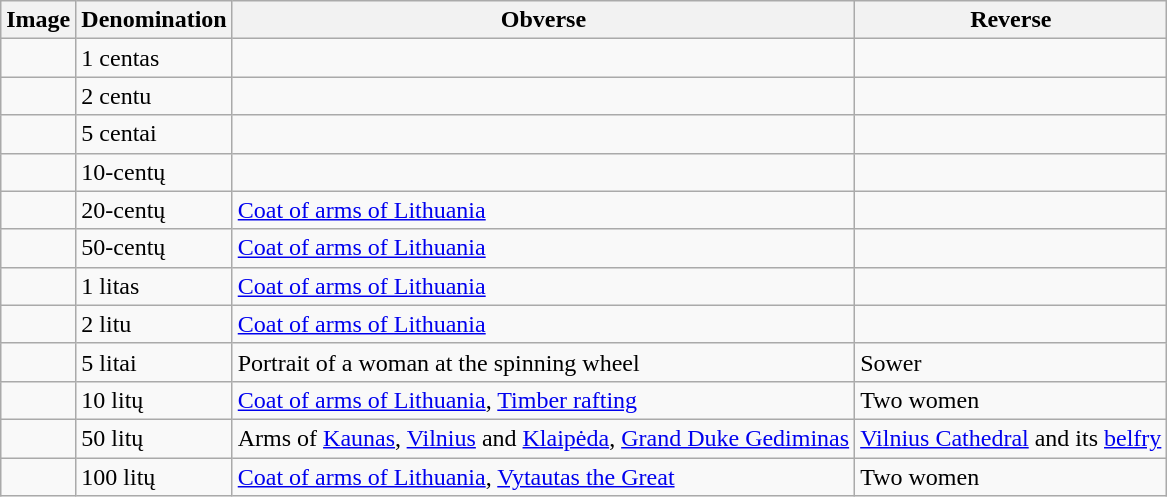<table class="wikitable">
<tr>
<th>Image</th>
<th>Denomination</th>
<th>Obverse</th>
<th>Reverse</th>
</tr>
<tr>
<td align="center"></td>
<td>1 centas</td>
<td></td>
<td></td>
</tr>
<tr>
<td align="center"></td>
<td>2 centu</td>
<td></td>
<td></td>
</tr>
<tr>
<td align="center"></td>
<td>5 centai</td>
<td></td>
<td></td>
</tr>
<tr>
<td align="center"></td>
<td>10-centų</td>
<td></td>
<td></td>
</tr>
<tr>
<td align="center"></td>
<td>20-centų</td>
<td><a href='#'>Coat of arms of Lithuania</a></td>
<td></td>
</tr>
<tr>
<td align="center"></td>
<td>50-centų</td>
<td><a href='#'>Coat of arms of Lithuania</a></td>
<td></td>
</tr>
<tr>
<td align="center"></td>
<td>1 litas</td>
<td><a href='#'>Coat of arms of Lithuania</a></td>
<td></td>
</tr>
<tr>
<td align="center"></td>
<td>2 litu</td>
<td><a href='#'>Coat of arms of Lithuania</a></td>
<td></td>
</tr>
<tr>
<td align="center"></td>
<td>5 litai</td>
<td>Portrait of a woman at the spinning wheel</td>
<td>Sower</td>
</tr>
<tr>
<td align="center"></td>
<td>10 litų</td>
<td><a href='#'>Coat of arms of Lithuania</a>, <a href='#'>Timber rafting</a></td>
<td>Two women</td>
</tr>
<tr>
<td align="center"></td>
<td>50 litų</td>
<td>Arms of <a href='#'>Kaunas</a>, <a href='#'>Vilnius</a> and <a href='#'>Klaipėda</a>, <a href='#'>Grand Duke Gediminas</a></td>
<td><a href='#'>Vilnius Cathedral</a> and its <a href='#'>belfry</a></td>
</tr>
<tr>
<td align="center"></td>
<td>100 litų</td>
<td><a href='#'>Coat of arms of Lithuania</a>, <a href='#'>Vytautas the Great</a></td>
<td>Two women</td>
</tr>
</table>
